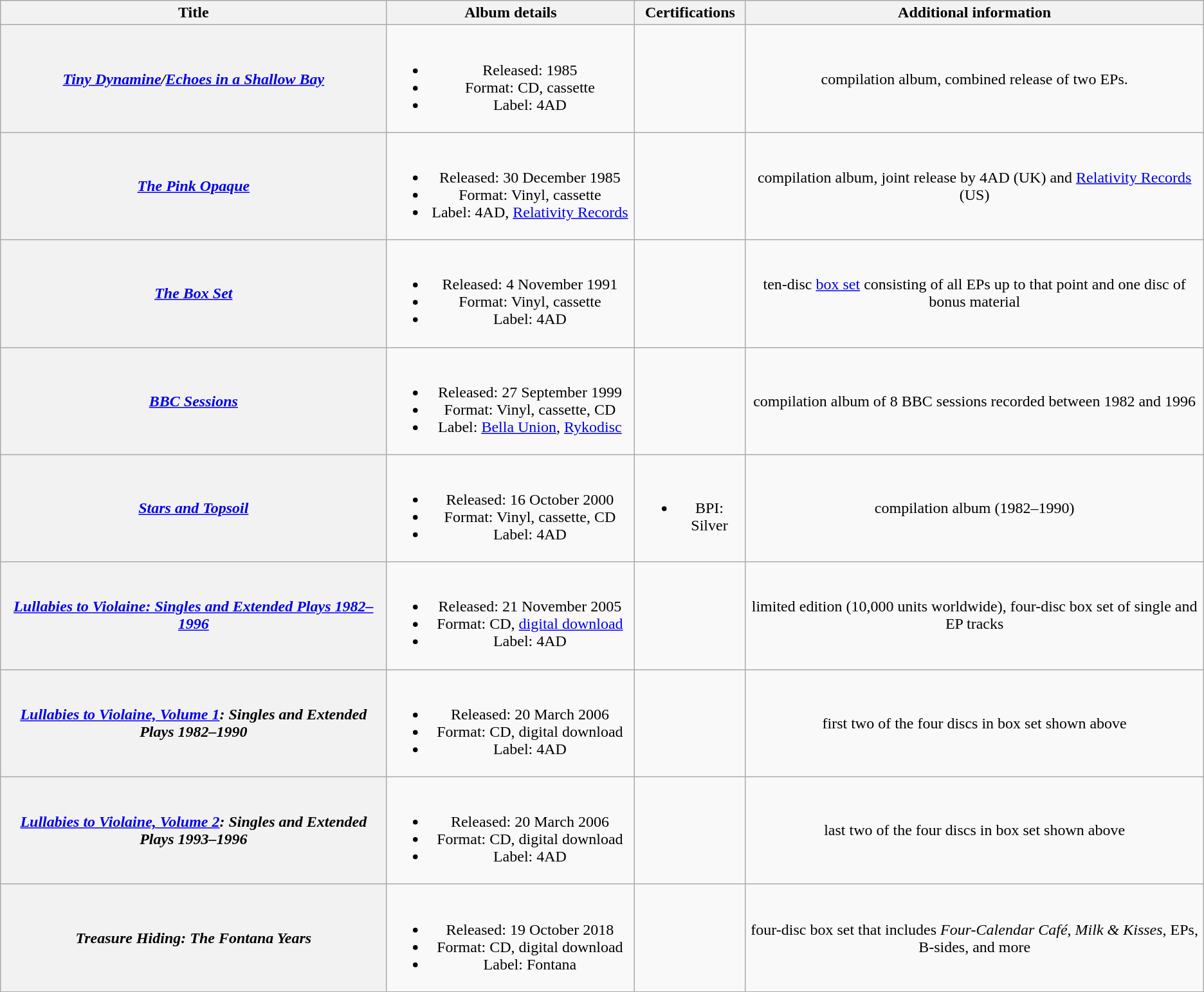<table class="wikitable plainrowheaders" style="text-align:center;">
<tr>
<th>Title</th>
<th width="250">Album details</th>
<th>Certifications</th>
<th>Additional information</th>
</tr>
<tr>
<th scope="row"><em><a href='#'>Tiny Dynamine</a>/<a href='#'>Echoes in a Shallow Bay</a></em></th>
<td><br><ul><li>Released: 1985</li><li>Format: CD, cassette</li><li>Label: 4AD</li></ul></td>
<td></td>
<td>compilation album, combined release of two EPs.</td>
</tr>
<tr>
<th scope="row"><em><a href='#'>The Pink Opaque</a></em></th>
<td><br><ul><li>Released: 30 December 1985</li><li>Format: Vinyl, cassette</li><li>Label: 4AD, <a href='#'>Relativity Records</a></li></ul></td>
<td></td>
<td>compilation album, joint release by 4AD (UK) and <a href='#'>Relativity Records</a> (US)</td>
</tr>
<tr>
<th scope="row"><em><a href='#'>The Box Set</a></em></th>
<td><br><ul><li>Released: 4 November 1991</li><li>Format: Vinyl, cassette</li><li>Label: 4AD</li></ul></td>
<td></td>
<td>ten-disc <a href='#'>box set</a> consisting of all EPs up to that point and one disc of bonus material</td>
</tr>
<tr>
<th scope="row"><em><a href='#'>BBC Sessions</a></em></th>
<td><br><ul><li>Released: 27 September 1999</li><li>Format: Vinyl, cassette, CD</li><li>Label: <a href='#'>Bella Union</a>, <a href='#'>Rykodisc</a></li></ul></td>
<td></td>
<td>compilation album of 8 BBC sessions recorded between 1982 and 1996</td>
</tr>
<tr>
<th scope="row"><em><a href='#'>Stars and Topsoil</a></em></th>
<td><br><ul><li>Released: 16 October 2000</li><li>Format: Vinyl, cassette, CD</li><li>Label: 4AD</li></ul></td>
<td><br><ul><li>BPI: Silver</li></ul></td>
<td>compilation album (1982–1990)</td>
</tr>
<tr>
<th scope="row"><em><a href='#'>Lullabies to Violaine: Singles and Extended Plays 1982–1996</a></em></th>
<td><br><ul><li>Released: 21 November 2005</li><li>Format: CD, <a href='#'>digital download</a></li><li>Label: 4AD</li></ul></td>
<td></td>
<td>limited edition (10,000 units worldwide), four-disc box set of single and EP tracks</td>
</tr>
<tr>
<th scope="row"><em><a href='#'>Lullabies to Violaine, Volume 1</a>: Singles and Extended Plays 1982–1990</em></th>
<td><br><ul><li>Released: 20 March 2006</li><li>Format: CD, digital download</li><li>Label: 4AD</li></ul></td>
<td></td>
<td>first two of the four discs in box set shown above</td>
</tr>
<tr>
<th scope="row"><em><a href='#'>Lullabies to Violaine, Volume 2</a>: Singles and Extended Plays 1993–1996</em></th>
<td><br><ul><li>Released: 20 March 2006</li><li>Format: CD, digital download</li><li>Label: 4AD</li></ul></td>
<td></td>
<td>last two of the four discs in box set shown above</td>
</tr>
<tr>
<th scope="row"><em>Treasure Hiding: The Fontana Years</em></th>
<td><br><ul><li>Released: 19 October 2018</li><li>Format: CD, digital download</li><li>Label: Fontana</li></ul></td>
<td></td>
<td>four-disc box set that includes <em>Four-Calendar Café</em>, <em>Milk & Kisses</em>, EPs, B-sides, and more</td>
</tr>
</table>
